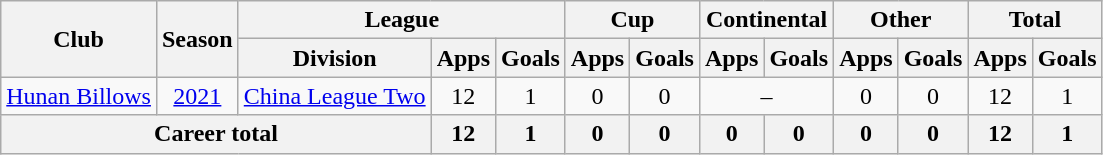<table class="wikitable" style="text-align: center">
<tr>
<th rowspan="2">Club</th>
<th rowspan="2">Season</th>
<th colspan="3">League</th>
<th colspan="2">Cup</th>
<th colspan="2">Continental</th>
<th colspan="2">Other</th>
<th colspan="2">Total</th>
</tr>
<tr>
<th>Division</th>
<th>Apps</th>
<th>Goals</th>
<th>Apps</th>
<th>Goals</th>
<th>Apps</th>
<th>Goals</th>
<th>Apps</th>
<th>Goals</th>
<th>Apps</th>
<th>Goals</th>
</tr>
<tr>
<td><a href='#'>Hunan Billows</a></td>
<td><a href='#'>2021</a></td>
<td><a href='#'>China League Two</a></td>
<td>12</td>
<td>1</td>
<td>0</td>
<td>0</td>
<td colspan="2">–</td>
<td>0</td>
<td>0</td>
<td>12</td>
<td>1</td>
</tr>
<tr>
<th colspan=3>Career total</th>
<th>12</th>
<th>1</th>
<th>0</th>
<th>0</th>
<th>0</th>
<th>0</th>
<th>0</th>
<th>0</th>
<th>12</th>
<th>1</th>
</tr>
</table>
